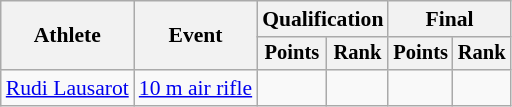<table class=wikitable style=font-size:90%;text-align:center>
<tr>
<th rowspan=2>Athlete</th>
<th rowspan=2>Event</th>
<th colspan=2>Qualification</th>
<th colspan=2>Final</th>
</tr>
<tr style=font-size:95%>
<th>Points</th>
<th>Rank</th>
<th>Points</th>
<th>Rank</th>
</tr>
<tr>
<td align=left><a href='#'>Rudi Lausarot</a></td>
<td align=left><a href='#'>10 m air rifle</a></td>
<td></td>
<td></td>
<td></td>
<td></td>
</tr>
</table>
